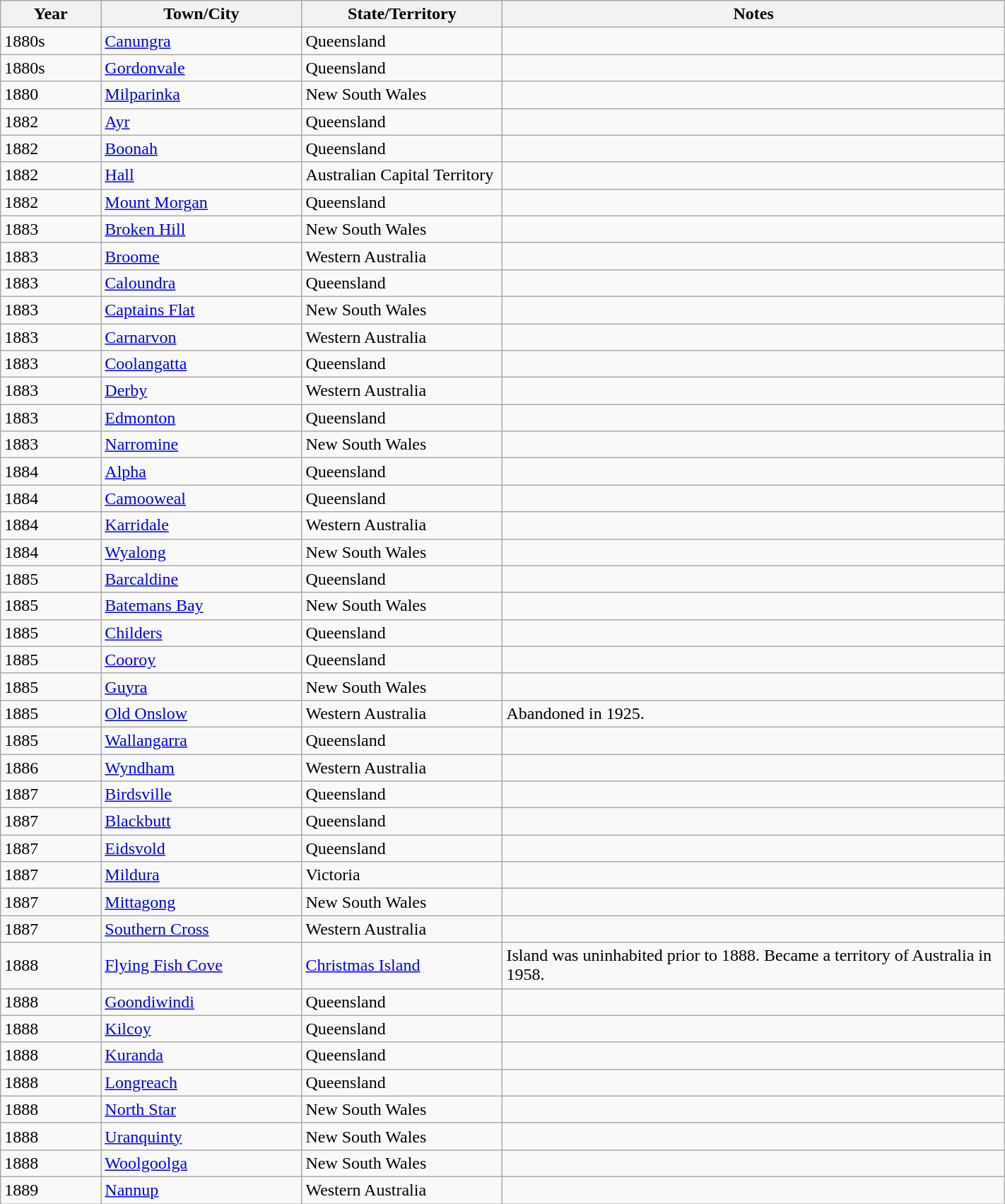<table class="wikitable sortable" style="width:75%;">
<tr>
<th style="width:10%;">Year</th>
<th style="width:20%;">Town/City</th>
<th style="width:20%;">State/Territory</th>
<th style="width:50%;" class="unsortable">Notes</th>
</tr>
<tr>
<td>1880s</td>
<td><a href='#'>Canungra</a></td>
<td>Queensland</td>
<td></td>
</tr>
<tr>
<td>1880s</td>
<td><a href='#'>Gordonvale</a></td>
<td>Queensland</td>
<td></td>
</tr>
<tr>
<td>1880</td>
<td><a href='#'>Milparinka</a></td>
<td>New South Wales</td>
<td></td>
</tr>
<tr>
<td>1882</td>
<td><a href='#'>Ayr</a></td>
<td>Queensland</td>
<td></td>
</tr>
<tr>
<td>1882</td>
<td><a href='#'>Boonah</a></td>
<td>Queensland</td>
<td></td>
</tr>
<tr>
<td>1882</td>
<td><a href='#'>Hall</a></td>
<td>Australian Capital Territory</td>
<td></td>
</tr>
<tr>
<td>1882</td>
<td><a href='#'>Mount Morgan</a></td>
<td>Queensland</td>
<td></td>
</tr>
<tr>
<td>1883</td>
<td><a href='#'>Broken Hill</a></td>
<td>New South Wales</td>
<td></td>
</tr>
<tr>
<td>1883</td>
<td><a href='#'>Broome</a></td>
<td>Western Australia</td>
<td></td>
</tr>
<tr>
<td>1883</td>
<td><a href='#'>Caloundra</a></td>
<td>Queensland</td>
<td></td>
</tr>
<tr>
<td>1883</td>
<td><a href='#'>Captains Flat</a></td>
<td>New South Wales</td>
<td></td>
</tr>
<tr>
<td>1883</td>
<td><a href='#'>Carnarvon</a></td>
<td>Western Australia</td>
<td></td>
</tr>
<tr>
<td>1883</td>
<td><a href='#'>Coolangatta</a></td>
<td>Queensland</td>
<td></td>
</tr>
<tr>
<td>1883</td>
<td><a href='#'>Derby</a></td>
<td>Western Australia</td>
<td></td>
</tr>
<tr>
<td>1883</td>
<td><a href='#'>Edmonton</a></td>
<td>Queensland</td>
<td></td>
</tr>
<tr>
<td>1883</td>
<td><a href='#'>Narromine</a></td>
<td>New South Wales</td>
<td></td>
</tr>
<tr>
<td>1884</td>
<td><a href='#'>Alpha</a></td>
<td>Queensland</td>
<td></td>
</tr>
<tr>
<td>1884</td>
<td><a href='#'>Camooweal</a></td>
<td>Queensland</td>
<td></td>
</tr>
<tr>
<td>1884</td>
<td><a href='#'>Karridale</a></td>
<td>Western Australia</td>
<td></td>
</tr>
<tr>
<td>1884</td>
<td><a href='#'>Wyalong</a></td>
<td>New South Wales</td>
<td></td>
</tr>
<tr>
<td>1885</td>
<td><a href='#'>Barcaldine</a></td>
<td>Queensland</td>
<td></td>
</tr>
<tr>
<td>1885</td>
<td><a href='#'>Batemans Bay</a></td>
<td>New South Wales</td>
<td></td>
</tr>
<tr>
<td>1885</td>
<td><a href='#'>Childers</a></td>
<td>Queensland</td>
<td></td>
</tr>
<tr>
<td>1885</td>
<td><a href='#'>Cooroy</a></td>
<td>Queensland</td>
<td></td>
</tr>
<tr>
<td>1885</td>
<td><a href='#'>Guyra</a></td>
<td>New South Wales</td>
<td></td>
</tr>
<tr>
<td>1885</td>
<td><a href='#'>Old Onslow</a></td>
<td>Western Australia</td>
<td>Abandoned in 1925.</td>
</tr>
<tr>
<td>1885</td>
<td><a href='#'>Wallangarra</a></td>
<td>Queensland</td>
<td></td>
</tr>
<tr>
<td>1886</td>
<td><a href='#'>Wyndham</a></td>
<td>Western Australia</td>
<td></td>
</tr>
<tr>
<td>1887</td>
<td><a href='#'>Birdsville</a></td>
<td>Queensland</td>
<td></td>
</tr>
<tr>
<td>1887</td>
<td><a href='#'>Blackbutt</a></td>
<td>Queensland</td>
<td></td>
</tr>
<tr>
<td>1887</td>
<td><a href='#'>Eidsvold</a></td>
<td>Queensland</td>
<td></td>
</tr>
<tr>
<td>1887</td>
<td><a href='#'>Mildura</a></td>
<td>Victoria</td>
<td></td>
</tr>
<tr>
<td>1887</td>
<td><a href='#'>Mittagong</a></td>
<td>New South Wales</td>
<td></td>
</tr>
<tr>
<td>1887</td>
<td><a href='#'>Southern Cross</a></td>
<td>Western Australia</td>
<td></td>
</tr>
<tr>
<td>1888</td>
<td><a href='#'>Flying Fish Cove</a></td>
<td><a href='#'>Christmas Island</a></td>
<td>Island was uninhabited prior to 1888. Became a territory of Australia in 1958.</td>
</tr>
<tr>
<td>1888</td>
<td><a href='#'>Goondiwindi</a></td>
<td>Queensland</td>
<td></td>
</tr>
<tr>
<td>1888</td>
<td><a href='#'>Kilcoy</a></td>
<td>Queensland</td>
<td></td>
</tr>
<tr>
<td>1888</td>
<td><a href='#'>Kuranda</a></td>
<td>Queensland</td>
<td></td>
</tr>
<tr>
<td>1888</td>
<td><a href='#'>Longreach</a></td>
<td>Queensland</td>
<td></td>
</tr>
<tr>
<td>1888</td>
<td><a href='#'>North Star</a></td>
<td>New South Wales</td>
<td></td>
</tr>
<tr>
<td>1888</td>
<td><a href='#'>Uranquinty</a></td>
<td>New South Wales</td>
<td></td>
</tr>
<tr>
<td>1888</td>
<td><a href='#'>Woolgoolga</a></td>
<td>New South Wales</td>
<td></td>
</tr>
<tr>
<td>1889</td>
<td><a href='#'>Nannup</a></td>
<td>Western Australia</td>
<td></td>
</tr>
</table>
